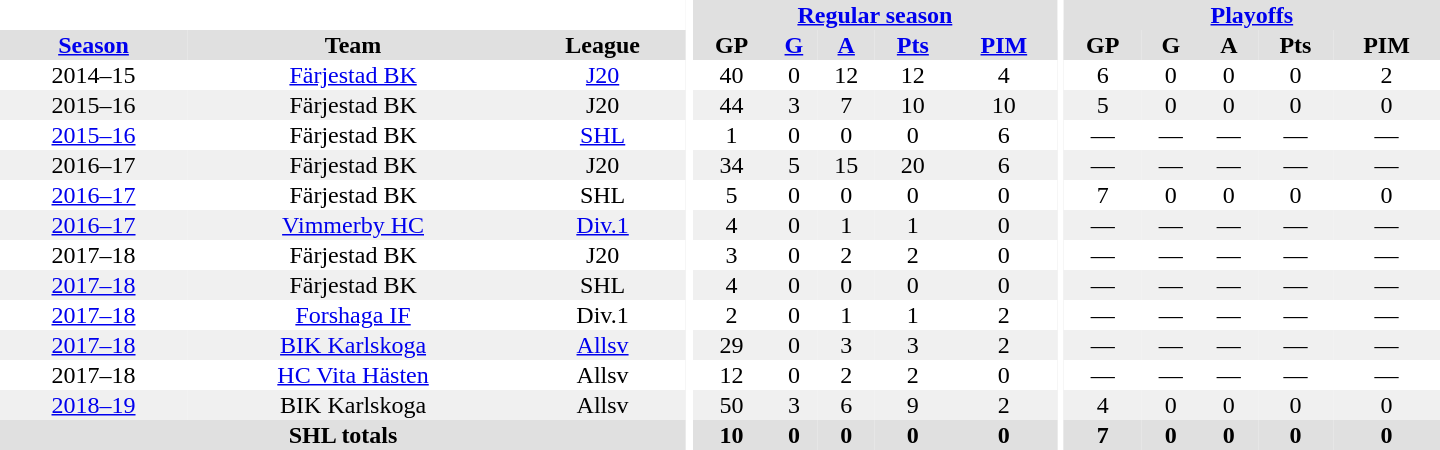<table border="0" cellpadding="1" cellspacing="0" style="text-align:center; width:60em;">
<tr style="background:#E0E0E0">
<th colspan="3" style="background:#FFFFFF"></th>
<th rowspan="99" style="background:#FFFFFF"></th>
<th colspan="5"><a href='#'>Regular season</a></th>
<th rowspan="99" style="background:#FFFFFF"></th>
<th colspan="5"><a href='#'>Playoffs</a></th>
</tr>
<tr style="background:#E0E0E0">
<th><a href='#'>Season</a></th>
<th>Team</th>
<th>League</th>
<th>GP</th>
<th><a href='#'>G</a></th>
<th><a href='#'>A</a></th>
<th><a href='#'>Pts</a></th>
<th><a href='#'>PIM</a></th>
<th>GP</th>
<th>G</th>
<th>A</th>
<th>Pts</th>
<th>PIM</th>
</tr>
<tr>
<td>2014–15</td>
<td><a href='#'>Färjestad BK</a></td>
<td><a href='#'>J20</a></td>
<td>40</td>
<td>0</td>
<td>12</td>
<td>12</td>
<td>4</td>
<td>6</td>
<td>0</td>
<td>0</td>
<td>0</td>
<td>2</td>
</tr>
<tr style="background:#F0F0F0">
<td>2015–16</td>
<td>Färjestad BK</td>
<td>J20</td>
<td>44</td>
<td>3</td>
<td>7</td>
<td>10</td>
<td>10</td>
<td>5</td>
<td>0</td>
<td>0</td>
<td>0</td>
<td>0</td>
</tr>
<tr>
<td><a href='#'>2015–16</a></td>
<td>Färjestad BK</td>
<td><a href='#'>SHL</a></td>
<td>1</td>
<td>0</td>
<td>0</td>
<td>0</td>
<td>6</td>
<td>—</td>
<td>—</td>
<td>—</td>
<td>—</td>
<td>—</td>
</tr>
<tr style="background:#F0F0F0">
<td>2016–17</td>
<td>Färjestad BK</td>
<td>J20</td>
<td>34</td>
<td>5</td>
<td>15</td>
<td>20</td>
<td>6</td>
<td>—</td>
<td>—</td>
<td>—</td>
<td>—</td>
<td>—</td>
</tr>
<tr>
<td><a href='#'>2016–17</a></td>
<td>Färjestad BK</td>
<td>SHL</td>
<td>5</td>
<td>0</td>
<td>0</td>
<td>0</td>
<td>0</td>
<td>7</td>
<td>0</td>
<td>0</td>
<td>0</td>
<td>0</td>
</tr>
<tr style="background:#F0F0F0">
<td><a href='#'>2016–17</a></td>
<td><a href='#'>Vimmerby HC</a></td>
<td><a href='#'>Div.1</a></td>
<td>4</td>
<td>0</td>
<td>1</td>
<td>1</td>
<td>0</td>
<td>—</td>
<td>—</td>
<td>—</td>
<td>—</td>
<td>—</td>
</tr>
<tr>
<td>2017–18</td>
<td>Färjestad BK</td>
<td>J20</td>
<td>3</td>
<td>0</td>
<td>2</td>
<td>2</td>
<td>0</td>
<td>—</td>
<td>—</td>
<td>—</td>
<td>—</td>
<td>—</td>
</tr>
<tr style="background:#F0F0F0">
<td><a href='#'>2017–18</a></td>
<td>Färjestad BK</td>
<td>SHL</td>
<td>4</td>
<td>0</td>
<td>0</td>
<td>0</td>
<td>0</td>
<td>—</td>
<td>—</td>
<td>—</td>
<td>—</td>
<td>—</td>
</tr>
<tr>
<td><a href='#'>2017–18</a></td>
<td><a href='#'>Forshaga IF</a></td>
<td>Div.1</td>
<td>2</td>
<td>0</td>
<td>1</td>
<td>1</td>
<td>2</td>
<td>—</td>
<td>—</td>
<td>—</td>
<td>—</td>
<td>—</td>
</tr>
<tr style="background:#F0F0F0">
<td><a href='#'>2017–18</a></td>
<td><a href='#'>BIK Karlskoga</a></td>
<td><a href='#'>Allsv</a></td>
<td>29</td>
<td>0</td>
<td>3</td>
<td>3</td>
<td>2</td>
<td>—</td>
<td>—</td>
<td>—</td>
<td>—</td>
<td>—</td>
</tr>
<tr>
<td>2017–18</td>
<td><a href='#'>HC Vita Hästen</a></td>
<td>Allsv</td>
<td>12</td>
<td>0</td>
<td>2</td>
<td>2</td>
<td>0</td>
<td>—</td>
<td>—</td>
<td>—</td>
<td>—</td>
<td>—</td>
</tr>
<tr style="background:#F0F0F0">
<td><a href='#'>2018–19</a></td>
<td>BIK Karlskoga</td>
<td>Allsv</td>
<td>50</td>
<td>3</td>
<td>6</td>
<td>9</td>
<td>2</td>
<td>4</td>
<td>0</td>
<td>0</td>
<td>0</td>
<td>0</td>
</tr>
<tr style="background:#E0E0E0">
<th colspan="3">SHL totals</th>
<th>10</th>
<th>0</th>
<th>0</th>
<th>0</th>
<th>0</th>
<th>7</th>
<th>0</th>
<th>0</th>
<th>0</th>
<th>0</th>
</tr>
</table>
